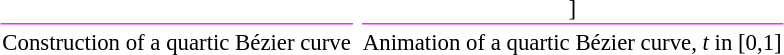<table style="margin:1em auto; text-align:center; float:none; clear:both; font-size:95%; vertical-align:top;">
<tr>
<td style="border-bottom:1px solid #f2f;"></td>
<td></td>
<td style="border-bottom:1px solid #f2f;">]</td>
</tr>
<tr>
<td>Construction of a quartic Bézier curve</td>
<td></td>
<td>Animation of a quartic Bézier curve, <em>t</em> in [0,1]</td>
</tr>
</table>
